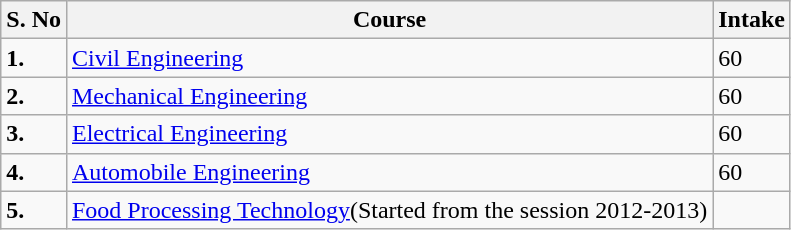<table class="wikitable">
<tr>
<th>S. No</th>
<th>Course</th>
<th>Intake</th>
</tr>
<tr>
<td><strong>1.</strong></td>
<td><a href='#'>Civil Engineering</a></td>
<td>60</td>
</tr>
<tr>
<td><strong>2.</strong></td>
<td><a href='#'>Mechanical Engineering</a></td>
<td>60</td>
</tr>
<tr>
<td><strong>3.</strong></td>
<td><a href='#'>Electrical Engineering</a></td>
<td>60</td>
</tr>
<tr>
<td><strong>4.</strong></td>
<td><a href='#'>Automobile Engineering</a></td>
<td>60</td>
</tr>
<tr>
<td><strong>5.</strong></td>
<td><a href='#'>Food Processing Technology</a>(Started from the session 2012-2013)</td>
<td></td>
</tr>
</table>
